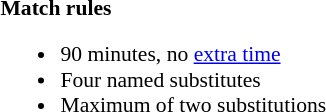<table width=100% style="font-size: 90%">
<tr>
<td width=50% valign=top><br><strong>Match rules</strong><ul><li>90 minutes, no <a href='#'>extra time</a></li><li>Four named substitutes</li><li>Maximum of two substitutions</li></ul></td>
</tr>
</table>
